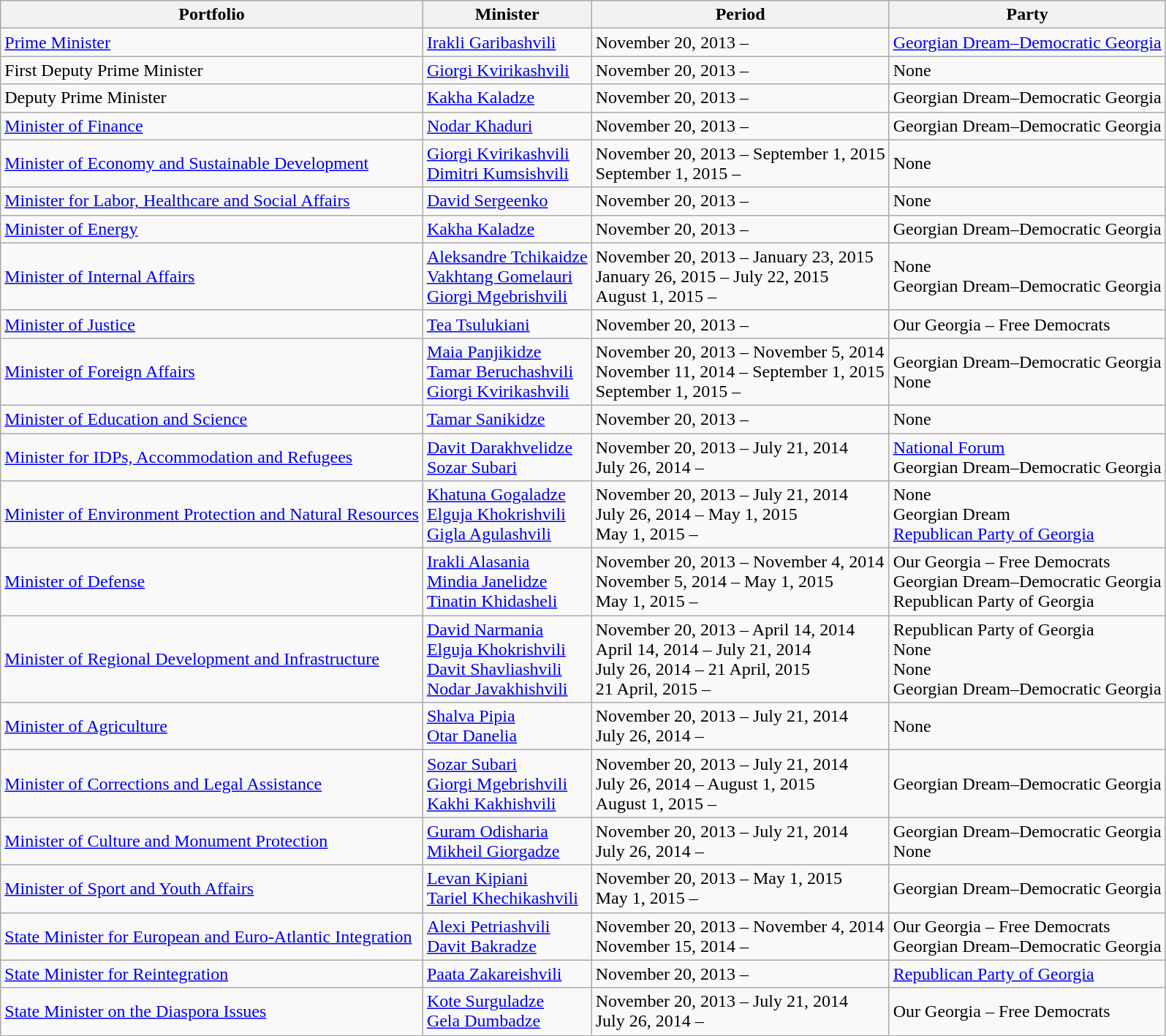<table class=wikitable>
<tr>
<th>Portfolio</th>
<th>Minister</th>
<th>Period</th>
<th>Party</th>
</tr>
<tr>
<td><a href='#'>Prime Minister</a></td>
<td><a href='#'>Irakli Garibashvili</a></td>
<td>November 20, 2013 –</td>
<td><a href='#'>Georgian Dream–Democratic Georgia</a></td>
</tr>
<tr>
<td>First Deputy Prime Minister</td>
<td><a href='#'>Giorgi Kvirikashvili</a></td>
<td>November 20, 2013 –</td>
<td>None</td>
</tr>
<tr>
<td>Deputy Prime Minister</td>
<td><a href='#'>Kakha Kaladze</a></td>
<td>November 20, 2013 –</td>
<td>Georgian Dream–Democratic Georgia</td>
</tr>
<tr>
<td><a href='#'>Minister of Finance</a></td>
<td><a href='#'>Nodar Khaduri</a></td>
<td>November 20, 2013 –</td>
<td>Georgian Dream–Democratic Georgia</td>
</tr>
<tr>
<td><a href='#'>Minister of Economy and Sustainable Development</a></td>
<td><a href='#'>Giorgi Kvirikashvili</a><br><a href='#'>Dimitri Kumsishvili</a></td>
<td>November 20, 2013 – September 1, 2015<br> September 1, 2015 –</td>
<td>None</td>
</tr>
<tr>
<td><a href='#'>Minister for Labor, Healthcare and Social Affairs</a></td>
<td><a href='#'>David Sergeenko</a></td>
<td>November 20, 2013 –</td>
<td>None</td>
</tr>
<tr>
<td><a href='#'>Minister of Energy</a></td>
<td><a href='#'>Kakha Kaladze</a></td>
<td>November 20, 2013 –</td>
<td>Georgian Dream–Democratic Georgia</td>
</tr>
<tr>
<td><a href='#'>Minister of Internal Affairs</a></td>
<td><a href='#'>Aleksandre Tchikaidze</a><br><a href='#'>Vakhtang Gomelauri</a><br><a href='#'>Giorgi Mgebrishvili</a></td>
<td>November 20, 2013 – January 23, 2015<br>January 26, 2015 – July 22, 2015<br>August 1, 2015 –</td>
<td>None<br>Georgian Dream–Democratic Georgia</td>
</tr>
<tr>
<td><a href='#'>Minister of Justice</a></td>
<td><a href='#'>Tea Tsulukiani</a></td>
<td>November 20, 2013 –</td>
<td>Our Georgia – Free Democrats</td>
</tr>
<tr>
<td><a href='#'>Minister of Foreign Affairs</a></td>
<td><a href='#'>Maia Panjikidze</a><br><a href='#'>Tamar Beruchashvili</a><br><a href='#'>Giorgi Kvirikashvili</a></td>
<td>November 20, 2013 – November 5, 2014<br>November 11, 2014 – September 1, 2015<br>September 1, 2015 –</td>
<td>Georgian Dream–Democratic Georgia<br>None</td>
</tr>
<tr>
<td><a href='#'>Minister of Education and Science</a></td>
<td><a href='#'>Tamar Sanikidze</a></td>
<td>November 20, 2013 –</td>
<td>None</td>
</tr>
<tr>
<td><a href='#'>Minister for IDPs, Accommodation and Refugees</a></td>
<td><a href='#'>Davit Darakhvelidze</a><br><a href='#'>Sozar Subari</a></td>
<td>November 20, 2013 – July 21, 2014<br>July 26, 2014 –</td>
<td><a href='#'>National Forum</a><br>Georgian Dream–Democratic Georgia</td>
</tr>
<tr>
<td><a href='#'>Minister of Environment Protection and Natural Resources</a></td>
<td><a href='#'>Khatuna Gogaladze</a><br><a href='#'>Elguja Khokrishvili</a><br><a href='#'>Gigla Agulashvili</a></td>
<td>November 20, 2013 – July 21, 2014<br>July 26, 2014 – May 1, 2015<br>May 1, 2015 –</td>
<td>None<br>Georgian Dream<br><a href='#'>Republican Party of Georgia</a></td>
</tr>
<tr>
<td><a href='#'>Minister of Defense</a></td>
<td><a href='#'>Irakli Alasania</a><br><a href='#'>Mindia Janelidze</a><br><a href='#'>Tinatin Khidasheli</a></td>
<td>November 20, 2013 – November 4, 2014<br>November 5, 2014 – May 1, 2015<br>May 1, 2015 –</td>
<td>Our Georgia – Free Democrats<br>Georgian Dream–Democratic Georgia<br>Republican Party of Georgia</td>
</tr>
<tr>
<td><a href='#'>Minister of Regional Development and Infrastructure</a></td>
<td><a href='#'>David Narmania</a><br><a href='#'>Elguja Khokrishvili</a><br><a href='#'>Davit Shavliashvili</a><br><a href='#'>Nodar Javakhishvili</a></td>
<td>November 20, 2013 – April 14, 2014<br>April 14, 2014 – July 21, 2014<br>July 26, 2014 – 21 April, 2015<br>21 April, 2015 –</td>
<td>Republican Party of Georgia<br>None<br>None<br>Georgian Dream–Democratic Georgia</td>
</tr>
<tr>
<td><a href='#'>Minister of Agriculture</a></td>
<td><a href='#'>Shalva Pipia</a><br><a href='#'>Otar Danelia</a></td>
<td>November 20, 2013 – July 21, 2014<br>July 26, 2014 –</td>
<td>None<br></td>
</tr>
<tr>
<td><a href='#'>Minister of Corrections and Legal Assistance</a></td>
<td><a href='#'>Sozar Subari</a><br><a href='#'>Giorgi Mgebrishvili</a><br><a href='#'>Kakhi Kakhishvili</a></td>
<td>November 20, 2013 – July 21, 2014<br>July 26, 2014 – August 1, 2015<br>August 1, 2015 –</td>
<td>Georgian Dream–Democratic Georgia</td>
</tr>
<tr>
<td><a href='#'>Minister of Culture and Monument Protection</a></td>
<td><a href='#'>Guram Odisharia</a><br><a href='#'>Mikheil Giorgadze</a></td>
<td>November 20, 2013 – July 21, 2014<br>July 26, 2014 –</td>
<td>Georgian Dream–Democratic Georgia<br>None</td>
</tr>
<tr>
<td><a href='#'>Minister of Sport and Youth Affairs</a></td>
<td><a href='#'>Levan Kipiani</a><br><a href='#'>Tariel Khechikashvili</a></td>
<td>November 20, 2013 – May 1, 2015<br>May 1, 2015 –</td>
<td>Georgian Dream–Democratic Georgia</td>
</tr>
<tr>
<td><a href='#'>State Minister for European and Euro-Atlantic Integration</a></td>
<td><a href='#'>Alexi Petriashvili</a><br><a href='#'>Davit Bakradze</a></td>
<td>November 20, 2013 – November 4, 2014<br>November 15, 2014 –</td>
<td>Our Georgia – Free Democrats<br>Georgian Dream–Democratic Georgia</td>
</tr>
<tr>
<td><a href='#'>State Minister for Reintegration</a></td>
<td><a href='#'>Paata Zakareishvili</a></td>
<td>November 20, 2013 –</td>
<td><a href='#'>Republican Party of Georgia</a></td>
</tr>
<tr>
<td><a href='#'>State Minister on the Diaspora Issues</a></td>
<td><a href='#'>Kote Surguladze</a><br><a href='#'>Gela Dumbadze</a></td>
<td>November 20, 2013 – July 21, 2014<br>July 26, 2014 –</td>
<td>Our Georgia – Free Democrats</td>
</tr>
</table>
